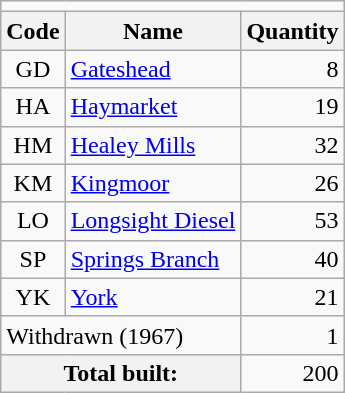<table class="wikitable floatright">
<tr>
<td colspan=3></td>
</tr>
<tr>
<th>Code</th>
<th>Name</th>
<th>Quantity</th>
</tr>
<tr>
<td style="text-align:center">GD</td>
<td><a href='#'>Gateshead</a></td>
<td style="text-align:right">8</td>
</tr>
<tr>
<td style="text-align:center">HA</td>
<td><a href='#'>Haymarket</a></td>
<td style="text-align:right">19</td>
</tr>
<tr>
<td style="text-align:center">HM</td>
<td><a href='#'>Healey Mills</a></td>
<td style="text-align:right">32</td>
</tr>
<tr>
<td style="text-align:center">KM</td>
<td><a href='#'>Kingmoor</a></td>
<td style="text-align:right">26</td>
</tr>
<tr>
<td style="text-align:center">LO</td>
<td><a href='#'>Longsight Diesel</a></td>
<td style="text-align:right">53</td>
</tr>
<tr>
<td style="text-align:center">SP</td>
<td><a href='#'>Springs Branch</a></td>
<td style="text-align:right">40</td>
</tr>
<tr>
<td style="text-align:center">YK</td>
<td><a href='#'>York</a></td>
<td style="text-align:right">21</td>
</tr>
<tr>
<td colspan=2>Withdrawn (1967)</td>
<td style="text-align:right">1</td>
</tr>
<tr>
<th colspan=2 scope=row>Total built:</th>
<td style="text-align:right">200</td>
</tr>
</table>
